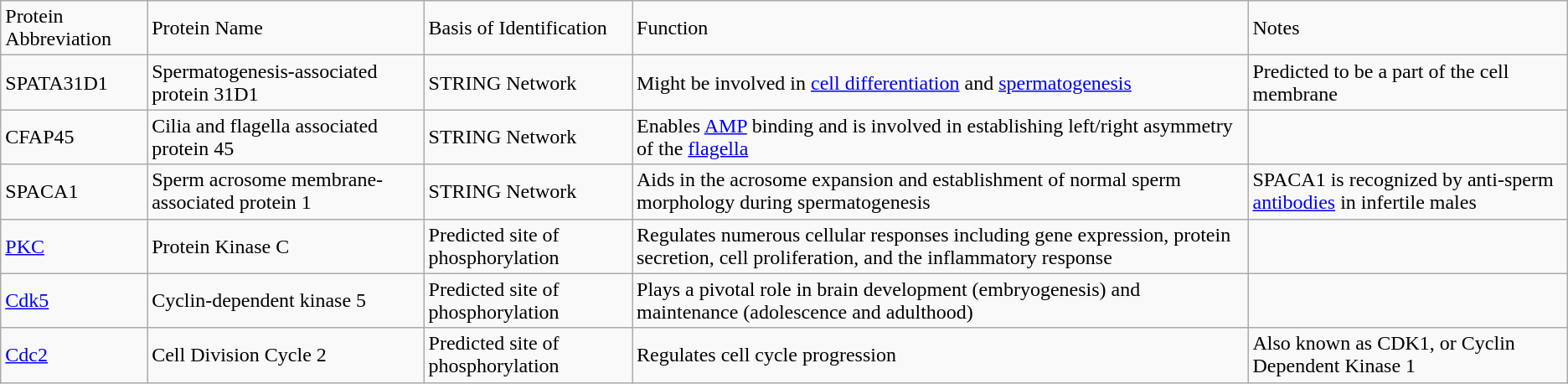<table class="wikitable">
<tr>
<td>Protein Abbreviation</td>
<td>Protein Name</td>
<td>Basis of Identification</td>
<td>Function</td>
<td>Notes</td>
</tr>
<tr>
<td>SPATA31D1</td>
<td>Spermatogenesis-associated protein 31D1</td>
<td>STRING Network</td>
<td>Might be involved in <a href='#'>cell differentiation</a> and <a href='#'>spermatogenesis</a></td>
<td>Predicted to be a part of the cell membrane</td>
</tr>
<tr>
<td>CFAP45</td>
<td>Cilia and flagella associated protein 45</td>
<td>STRING Network</td>
<td>Enables <a href='#'>AMP</a> binding and is involved in establishing left/right asymmetry of the <a href='#'>flagella</a></td>
<td></td>
</tr>
<tr>
<td>SPACA1</td>
<td>Sperm acrosome membrane-associated protein 1</td>
<td>STRING Network</td>
<td>Aids in the acrosome expansion and establishment of normal sperm morphology during spermatogenesis</td>
<td>SPACA1 is recognized by anti-sperm <a href='#'>antibodies</a> in infertile males</td>
</tr>
<tr>
<td><a href='#'>PKC</a></td>
<td>Protein Kinase C</td>
<td>Predicted site of phosphorylation</td>
<td>Regulates numerous cellular responses including gene expression, protein secretion, cell proliferation, and the inflammatory response</td>
<td></td>
</tr>
<tr>
<td><a href='#'>Cdk5</a></td>
<td>Cyclin-dependent kinase 5</td>
<td>Predicted site of phosphorylation</td>
<td>Plays a pivotal role in brain development (embryogenesis) and maintenance (adolescence and adulthood)</td>
<td></td>
</tr>
<tr>
<td><a href='#'>Cdc2</a></td>
<td>Cell Division Cycle 2</td>
<td>Predicted site of phosphorylation</td>
<td>Regulates cell cycle progression</td>
<td>Also known as CDK1, or Cyclin Dependent Kinase 1</td>
</tr>
</table>
